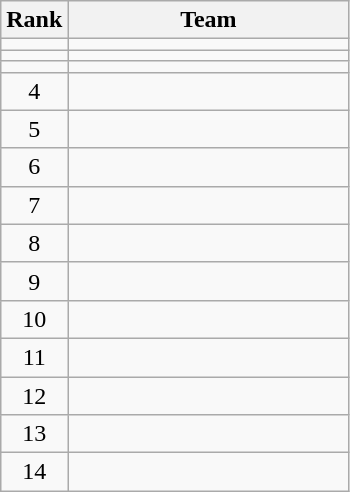<table class=wikitable style="text-align:center;">
<tr>
<th>Rank</th>
<th width=180>Team</th>
</tr>
<tr>
<td></td>
<td align=left></td>
</tr>
<tr>
<td></td>
<td align=left></td>
</tr>
<tr>
<td></td>
<td align=left></td>
</tr>
<tr>
<td>4</td>
<td align=left></td>
</tr>
<tr>
<td>5</td>
<td align=left></td>
</tr>
<tr>
<td>6</td>
<td align=left></td>
</tr>
<tr>
<td>7</td>
<td align=left></td>
</tr>
<tr>
<td>8</td>
<td align=left></td>
</tr>
<tr>
<td>9</td>
<td align=left></td>
</tr>
<tr>
<td>10</td>
<td align=left></td>
</tr>
<tr>
<td>11</td>
<td align=left></td>
</tr>
<tr>
<td>12</td>
<td align=left></td>
</tr>
<tr>
<td>13</td>
<td align=left></td>
</tr>
<tr>
<td>14</td>
<td align=left></td>
</tr>
</table>
